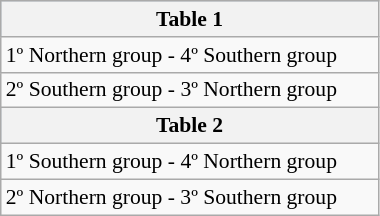<table class="wikitable"  width=20% style=font-size:90%>
<tr bgcolor="lightsteelblue">
<th>Table 1</th>
</tr>
<tr>
<td>1º Northern group - 4º Southern group</td>
</tr>
<tr>
<td>2º Southern group - 3º Northern group</td>
</tr>
<tr bgcolor="lightsteelblue">
<th>Table 2</th>
</tr>
<tr>
<td>1º Southern group - 4º Northern group</td>
</tr>
<tr>
<td>2º Northern group - 3º Southern group</td>
</tr>
</table>
